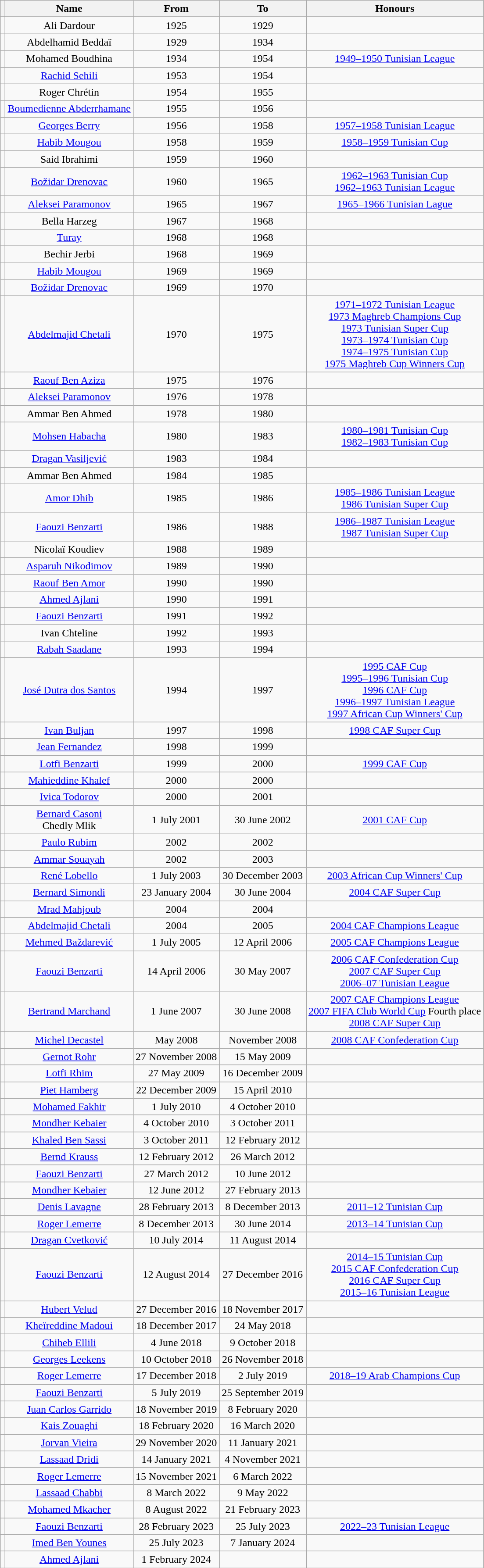<table class="wikitable"  style="text-align:center;">
<tr>
<th></th>
<th>Name</th>
<th>From</th>
<th>To</th>
<th>Honours</th>
</tr>
<tr>
</tr>
<tr>
<td></td>
<td>Ali Dardour</td>
<td>1925</td>
<td>1929</td>
<td></td>
</tr>
<tr>
<td></td>
<td>Abdelhamid Beddaï</td>
<td>1929</td>
<td>1934</td>
<td></td>
</tr>
<tr>
<td></td>
<td>Mohamed Boudhina</td>
<td>1934</td>
<td>1954</td>
<td><a href='#'>1949–1950 Tunisian League</a></td>
</tr>
<tr>
<td></td>
<td><a href='#'>Rachid Sehili</a></td>
<td>1953</td>
<td>1954</td>
<td></td>
</tr>
<tr>
<td></td>
<td>Roger Chrétin</td>
<td>1954</td>
<td>1955</td>
<td></td>
</tr>
<tr>
<td></td>
<td><a href='#'>Boumedienne Abderrhamane</a></td>
<td>1955</td>
<td>1956</td>
<td></td>
</tr>
<tr>
<td></td>
<td><a href='#'>Georges Berry</a></td>
<td>1956</td>
<td>1958</td>
<td><a href='#'>1957–1958 Tunisian League</a></td>
</tr>
<tr>
<td></td>
<td><a href='#'>Habib Mougou</a></td>
<td>1958</td>
<td>1959</td>
<td><a href='#'>1958–1959 Tunisian Cup</a></td>
</tr>
<tr>
<td></td>
<td>Said Ibrahimi</td>
<td>1959</td>
<td>1960</td>
<td></td>
</tr>
<tr>
<td></td>
<td><a href='#'>Božidar Drenovac</a></td>
<td>1960</td>
<td>1965</td>
<td><a href='#'>1962–1963 Tunisian Cup</a><br><a href='#'>1962–1963 Tunisian League</a></td>
</tr>
<tr>
<td></td>
<td><a href='#'>Aleksei Paramonov</a></td>
<td>1965</td>
<td>1967</td>
<td><a href='#'>1965–1966 Tunisian Lague</a></td>
</tr>
<tr>
<td></td>
<td>Bella Harzeg</td>
<td>1967</td>
<td>1968</td>
<td></td>
</tr>
<tr>
<td></td>
<td><a href='#'>Turay</a></td>
<td>1968</td>
<td>1968</td>
<td></td>
</tr>
<tr>
<td></td>
<td>Bechir Jerbi</td>
<td>1968</td>
<td>1969</td>
<td></td>
</tr>
<tr>
<td></td>
<td><a href='#'>Habib Mougou</a></td>
<td>1969</td>
<td>1969</td>
<td></td>
</tr>
<tr>
<td></td>
<td><a href='#'>Božidar Drenovac</a></td>
<td>1969</td>
<td>1970</td>
<td></td>
</tr>
<tr>
<td></td>
<td><a href='#'>Abdelmajid Chetali</a></td>
<td>1970</td>
<td>1975</td>
<td><a href='#'>1971–1972 Tunisian League</a><br><a href='#'>1973 Maghreb Champions Cup</a><br><a href='#'>1973 Tunisian Super Cup</a><br><a href='#'>1973–1974 Tunisian Cup</a><br><a href='#'>1974–1975 Tunisian Cup</a><br><a href='#'>1975 Maghreb Cup Winners Cup</a></td>
</tr>
<tr>
<td></td>
<td><a href='#'>Raouf Ben Aziza</a></td>
<td>1975</td>
<td>1976</td>
<td></td>
</tr>
<tr>
<td></td>
<td><a href='#'>Aleksei Paramonov</a></td>
<td>1976</td>
<td>1978</td>
<td></td>
</tr>
<tr>
<td></td>
<td>Ammar Ben Ahmed</td>
<td>1978</td>
<td>1980</td>
<td></td>
</tr>
<tr>
<td></td>
<td><a href='#'>Mohsen Habacha</a></td>
<td>1980</td>
<td>1983</td>
<td><a href='#'>1980–1981 Tunisian Cup</a><br><a href='#'>1982–1983 Tunisian Cup</a></td>
</tr>
<tr>
<td></td>
<td><a href='#'>Dragan Vasiljević</a></td>
<td>1983</td>
<td>1984</td>
<td></td>
</tr>
<tr>
<td></td>
<td>Ammar Ben Ahmed</td>
<td>1984</td>
<td>1985</td>
<td></td>
</tr>
<tr>
<td></td>
<td><a href='#'>Amor Dhib</a></td>
<td>1985</td>
<td>1986</td>
<td><a href='#'>1985–1986 Tunisian League</a><br><a href='#'>1986 Tunisian Super Cup</a></td>
</tr>
<tr>
<td></td>
<td><a href='#'>Faouzi Benzarti</a></td>
<td>1986</td>
<td>1988</td>
<td><a href='#'>1986–1987 Tunisian League</a><br><a href='#'>1987 Tunisian Super Cup</a></td>
</tr>
<tr>
<td></td>
<td>Nicolaï Koudiev</td>
<td>1988</td>
<td>1989</td>
<td></td>
</tr>
<tr>
<td></td>
<td><a href='#'>Asparuh Nikodimov</a></td>
<td>1989</td>
<td>1990</td>
<td></td>
</tr>
<tr>
<td></td>
<td><a href='#'>Raouf Ben Amor</a></td>
<td>1990</td>
<td>1990</td>
<td></td>
</tr>
<tr>
<td></td>
<td><a href='#'>Ahmed Ajlani</a></td>
<td>1990</td>
<td>1991</td>
<td></td>
</tr>
<tr>
<td></td>
<td><a href='#'>Faouzi Benzarti</a></td>
<td>1991</td>
<td>1992</td>
<td></td>
</tr>
<tr>
<td></td>
<td>Ivan Chteline</td>
<td>1992</td>
<td>1993</td>
<td></td>
</tr>
<tr>
<td></td>
<td><a href='#'>Rabah Saadane</a></td>
<td>1993</td>
<td>1994</td>
<td></td>
</tr>
<tr>
<td></td>
<td><a href='#'>José Dutra dos Santos</a></td>
<td>1994</td>
<td>1997</td>
<td> <a href='#'>1995 CAF Cup</a><br><a href='#'>1995–1996 Tunisian Cup</a><br> <a href='#'>1996 CAF Cup</a><br><a href='#'>1996–1997 Tunisian League</a><br> <a href='#'>1997 African Cup Winners' Cup</a></td>
</tr>
<tr>
<td></td>
<td><a href='#'>Ivan Buljan</a></td>
<td>1997</td>
<td>1998</td>
<td> <a href='#'>1998 CAF Super Cup</a></td>
</tr>
<tr>
<td></td>
<td><a href='#'>Jean Fernandez</a></td>
<td>1998</td>
<td>1999</td>
<td></td>
</tr>
<tr>
<td></td>
<td><a href='#'>Lotfi Benzarti</a></td>
<td>1999</td>
<td>2000</td>
<td> <a href='#'>1999 CAF Cup</a></td>
</tr>
<tr>
<td></td>
<td><a href='#'>Mahieddine Khalef</a></td>
<td>2000</td>
<td>2000</td>
<td></td>
</tr>
<tr>
<td></td>
<td><a href='#'>Ivica Todorov</a></td>
<td>2000</td>
<td>2001</td>
<td></td>
</tr>
<tr>
<td><br></td>
<td><a href='#'>Bernard Casoni</a><br>Chedly Mlik</td>
<td>1 July 2001</td>
<td>30 June 2002</td>
<td> <a href='#'>2001 CAF Cup</a></td>
</tr>
<tr>
<td></td>
<td><a href='#'>Paulo Rubim</a></td>
<td>2002</td>
<td>2002</td>
<td></td>
</tr>
<tr>
<td></td>
<td><a href='#'>Ammar Souayah</a></td>
<td>2002</td>
<td>2003</td>
<td></td>
</tr>
<tr>
<td></td>
<td><a href='#'>René Lobello</a></td>
<td>1 July 2003</td>
<td>30 December 2003</td>
<td> <a href='#'>2003 African Cup Winners' Cup</a></td>
</tr>
<tr>
<td></td>
<td><a href='#'>Bernard Simondi</a></td>
<td>23 January 2004</td>
<td>30 June 2004</td>
<td> <a href='#'>2004 CAF Super Cup</a></td>
</tr>
<tr>
<td></td>
<td><a href='#'>Mrad Mahjoub</a></td>
<td>2004</td>
<td>2004</td>
<td></td>
</tr>
<tr>
<td></td>
<td><a href='#'>Abdelmajid Chetali</a></td>
<td>2004</td>
<td>2005</td>
<td> <a href='#'>2004 CAF Champions League</a></td>
</tr>
<tr>
<td></td>
<td><a href='#'>Mehmed Baždarević</a></td>
<td>1 July 2005</td>
<td>12 April 2006</td>
<td> <a href='#'>2005 CAF Champions League</a></td>
</tr>
<tr>
<td></td>
<td><a href='#'>Faouzi Benzarti</a></td>
<td>14 April 2006</td>
<td>30 May 2007</td>
<td> <a href='#'>2006 CAF Confederation Cup</a><br> <a href='#'>2007 CAF Super Cup</a><br><a href='#'>2006–07 Tunisian League</a></td>
</tr>
<tr>
<td></td>
<td><a href='#'>Bertrand Marchand</a></td>
<td>1 June 2007</td>
<td>30 June 2008</td>
<td> <a href='#'>2007 CAF Champions League</a><br><a href='#'>2007 FIFA Club World Cup</a> Fourth place<br> <a href='#'>2008 CAF Super Cup</a></td>
</tr>
<tr>
<td></td>
<td><a href='#'>Michel Decastel</a></td>
<td>May 2008</td>
<td>November 2008</td>
<td> <a href='#'>2008 CAF Confederation Cup</a></td>
</tr>
<tr>
<td></td>
<td><a href='#'>Gernot Rohr</a></td>
<td>27 November 2008</td>
<td>15 May 2009</td>
<td></td>
</tr>
<tr>
<td></td>
<td><a href='#'>Lotfi Rhim</a></td>
<td>27 May 2009</td>
<td>16 December 2009</td>
<td></td>
</tr>
<tr>
<td></td>
<td><a href='#'>Piet Hamberg</a></td>
<td>22 December 2009</td>
<td>15 April 2010</td>
<td></td>
</tr>
<tr>
<td></td>
<td><a href='#'>Mohamed Fakhir</a></td>
<td>1 July 2010</td>
<td>4 October 2010</td>
<td></td>
</tr>
<tr>
<td></td>
<td><a href='#'>Mondher Kebaier</a></td>
<td>4 October 2010</td>
<td>3 October 2011</td>
<td></td>
</tr>
<tr>
<td></td>
<td><a href='#'>Khaled Ben Sassi</a></td>
<td>3 October 2011</td>
<td>12 February 2012</td>
<td></td>
</tr>
<tr>
<td></td>
<td><a href='#'>Bernd Krauss</a></td>
<td>12 February 2012</td>
<td>26 March 2012</td>
<td></td>
</tr>
<tr>
<td></td>
<td><a href='#'>Faouzi Benzarti</a></td>
<td>27 March 2012</td>
<td>10 June 2012</td>
<td></td>
</tr>
<tr>
<td></td>
<td><a href='#'>Mondher Kebaier</a></td>
<td>12 June 2012</td>
<td>27 February 2013</td>
<td></td>
</tr>
<tr>
<td></td>
<td><a href='#'>Denis Lavagne</a></td>
<td>28 February 2013</td>
<td>8 December 2013</td>
<td> <a href='#'>2011–12 Tunisian Cup</a></td>
</tr>
<tr>
<td></td>
<td><a href='#'>Roger Lemerre</a></td>
<td>8 December 2013</td>
<td>30 June 2014</td>
<td><a href='#'>2013–14 Tunisian Cup</a></td>
</tr>
<tr>
<td></td>
<td><a href='#'>Dragan Cvetković</a></td>
<td>10 July 2014</td>
<td>11 August 2014</td>
<td></td>
</tr>
<tr>
<td></td>
<td><a href='#'>Faouzi Benzarti</a></td>
<td>12 August 2014</td>
<td>27 December 2016</td>
<td><a href='#'>2014–15 Tunisian Cup</a> <br> <a href='#'>2015 CAF Confederation Cup</a><br> <a href='#'>2016 CAF Super Cup</a><br><a href='#'>2015–16 Tunisian League</a></td>
</tr>
<tr>
<td></td>
<td><a href='#'>Hubert Velud</a></td>
<td>27 December 2016</td>
<td>18 November 2017</td>
<td></td>
</tr>
<tr>
<td></td>
<td><a href='#'>Kheïreddine Madoui</a></td>
<td>18 December 2017</td>
<td>24 May 2018</td>
<td></td>
</tr>
<tr>
<td></td>
<td><a href='#'>Chiheb Ellili</a></td>
<td>4 June 2018</td>
<td>9 October 2018</td>
<td></td>
</tr>
<tr>
<td></td>
<td><a href='#'>Georges Leekens</a></td>
<td>10 October 2018</td>
<td>26 November 2018</td>
<td></td>
</tr>
<tr>
<td></td>
<td><a href='#'>Roger Lemerre</a></td>
<td>17 December 2018</td>
<td>2 July 2019</td>
<td><a href='#'>2018–19 Arab Champions Cup</a></td>
</tr>
<tr>
<td></td>
<td><a href='#'>Faouzi Benzarti</a></td>
<td>5 July 2019</td>
<td>25 September 2019</td>
<td></td>
</tr>
<tr>
<td></td>
<td><a href='#'>Juan Carlos Garrido</a></td>
<td>18 November 2019</td>
<td>8 February 2020</td>
<td></td>
</tr>
<tr>
<td></td>
<td><a href='#'>Kais Zouaghi</a></td>
<td>18 February 2020</td>
<td>16 March 2020</td>
<td></td>
</tr>
<tr>
<td></td>
<td><a href='#'>Jorvan Vieira</a></td>
<td>29 November 2020</td>
<td>11 January 2021</td>
<td></td>
</tr>
<tr>
<td></td>
<td><a href='#'>Lassaad Dridi</a></td>
<td>14 January 2021</td>
<td>4 November 2021</td>
<td></td>
</tr>
<tr>
<td></td>
<td><a href='#'>Roger Lemerre</a></td>
<td>15 November 2021</td>
<td>6 March 2022</td>
</tr>
<tr>
<td></td>
<td><a href='#'>Lassaad Chabbi</a></td>
<td>8 March 2022</td>
<td>9 May 2022</td>
<td></td>
</tr>
<tr>
<td></td>
<td><a href='#'>Mohamed Mkacher</a></td>
<td>8 August 2022</td>
<td>21 February 2023</td>
<td></td>
</tr>
<tr>
<td></td>
<td><a href='#'>Faouzi Benzarti</a></td>
<td>28 February 2023</td>
<td>25 July 2023</td>
<td><a href='#'>2022–23 Tunisian League</a></td>
</tr>
<tr>
<td></td>
<td><a href='#'>Imed Ben Younes</a></td>
<td>25 July 2023</td>
<td>7 January 2024</td>
<td></td>
</tr>
<tr>
<td></td>
<td><a href='#'>Ahmed Ajlani</a></td>
<td>1 February 2024</td>
<td></td>
<td></td>
</tr>
</table>
